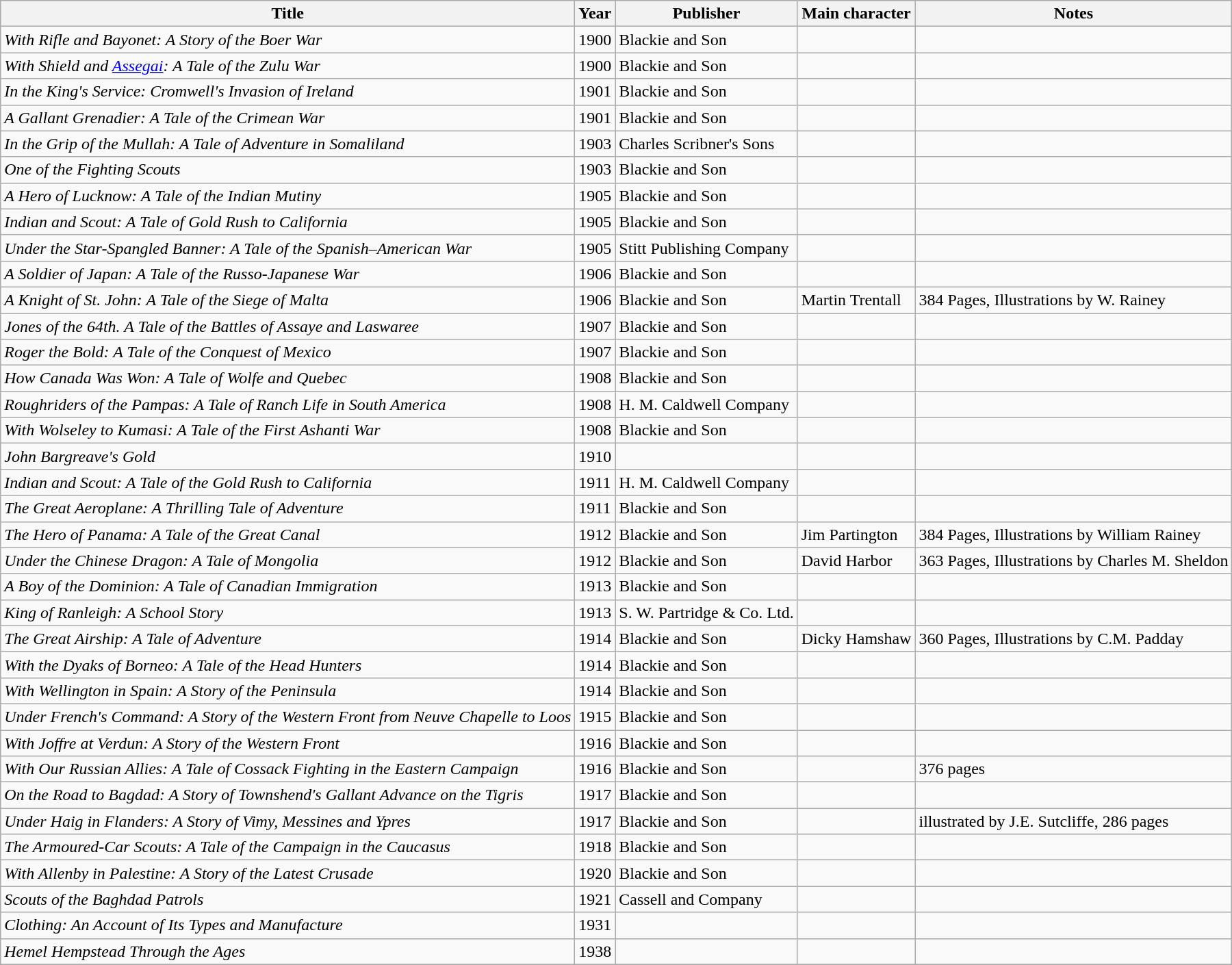<table class="wikitable sortable">
<tr>
<th>Title</th>
<th>Year</th>
<th>Publisher</th>
<th>Main character</th>
<th>Notes</th>
</tr>
<tr>
<td><em>With Rifle and Bayonet: A Story of the Boer War</em></td>
<td>1900</td>
<td>Blackie and Son</td>
<td></td>
<td></td>
</tr>
<tr>
<td><em>With Shield and <a href='#'>Assegai</a>: A Tale of the Zulu War</em></td>
<td>1900</td>
<td>Blackie and Son</td>
<td></td>
<td></td>
</tr>
<tr>
<td><em>In the King's Service: Cromwell's Invasion of Ireland</em></td>
<td>1901</td>
<td>Blackie and Son</td>
<td></td>
<td></td>
</tr>
<tr>
<td><em>A Gallant Grenadier: A Tale of the Crimean War</em></td>
<td>1901</td>
<td>Blackie and Son</td>
<td></td>
<td></td>
</tr>
<tr>
<td><em>In the Grip of the Mullah: A Tale of Adventure in Somaliland</em></td>
<td>1903</td>
<td>Charles Scribner's Sons</td>
<td></td>
<td></td>
</tr>
<tr>
<td><em>One of the Fighting Scouts</em></td>
<td>1903</td>
<td>Blackie and Son</td>
<td></td>
<td></td>
</tr>
<tr>
<td><em>A Hero of Lucknow: A Tale of the Indian Mutiny</em></td>
<td>1905</td>
<td>Blackie and Son</td>
<td></td>
<td></td>
</tr>
<tr>
<td><em>Indian and Scout: A Tale of Gold Rush to California</em></td>
<td>1905</td>
<td>Blackie and Son</td>
<td></td>
<td></td>
</tr>
<tr>
<td><em>Under the Star-Spangled Banner: A Tale of the Spanish–American War</em></td>
<td>1905</td>
<td>Stitt Publishing Company</td>
<td></td>
<td></td>
</tr>
<tr>
<td><em>A Soldier of Japan:  A Tale of the Russo-Japanese War</em></td>
<td>1906</td>
<td>Blackie and Son</td>
<td></td>
<td></td>
</tr>
<tr>
<td><em>A Knight of St. John: A Tale of the Siege of Malta</em></td>
<td>1906</td>
<td>Blackie and Son</td>
<td>Martin Trentall</td>
<td>384 Pages, Illustrations by W. Rainey</td>
</tr>
<tr>
<td><em>Jones of the 64th. A Tale of the Battles of Assaye and Laswaree</em></td>
<td>1907</td>
<td>Blackie and Son</td>
<td></td>
<td></td>
</tr>
<tr>
<td><em>Roger the Bold: A Tale of the Conquest of Mexico</em></td>
<td>1907</td>
<td>Blackie and Son</td>
<td></td>
<td></td>
</tr>
<tr>
<td><em>How Canada Was Won: A Tale of Wolfe and Quebec</em></td>
<td>1908</td>
<td>Blackie and Son</td>
<td></td>
<td></td>
</tr>
<tr>
<td><em>Roughriders of the Pampas: A Tale of Ranch Life in South America</em></td>
<td>1908</td>
<td>H. M. Caldwell Company</td>
<td></td>
<td></td>
</tr>
<tr>
<td><em>With Wolseley to Kumasi: A Tale of the First Ashanti War</em></td>
<td>1908</td>
<td>Blackie and Son</td>
<td></td>
<td></td>
</tr>
<tr>
<td><em>John Bargreave's Gold</em></td>
<td>1910</td>
<td></td>
<td></td>
<td></td>
</tr>
<tr>
<td><em>Indian and Scout: A Tale of the Gold Rush to California</em></td>
<td>1911</td>
<td>H. M. Caldwell Company</td>
<td></td>
<td></td>
</tr>
<tr>
<td><em>The Great Aeroplane: A Thrilling Tale of Adventure</em></td>
<td>1911</td>
<td>Blackie and Son</td>
<td></td>
<td></td>
</tr>
<tr>
<td><em>The Hero of Panama: A Tale of the Great Canal</em></td>
<td>1912</td>
<td>Blackie and Son</td>
<td>Jim Partington</td>
<td>384 Pages, Illustrations by William Rainey</td>
</tr>
<tr>
<td><em>Under the Chinese Dragon: A Tale of Mongolia</em></td>
<td>1912</td>
<td>Blackie and Son</td>
<td>David Harbor</td>
<td>363 Pages, Illustrations by Charles M. Sheldon</td>
</tr>
<tr>
<td><em>A Boy of the Dominion: A Tale of Canadian Immigration</em></td>
<td>1913</td>
<td>Blackie and Son</td>
<td></td>
<td></td>
</tr>
<tr>
<td><em>King of Ranleigh: A School Story</em></td>
<td>1913</td>
<td>S. W. Partridge & Co. Ltd.</td>
<td></td>
<td></td>
</tr>
<tr>
<td><em>The Great Airship: A Tale of Adventure</em></td>
<td>1914</td>
<td>Blackie and Son</td>
<td>Dicky Hamshaw</td>
<td>360 Pages, Illustrations by C.M. Padday</td>
</tr>
<tr>
<td><em>With the Dyaks of Borneo: A Tale of the Head Hunters</em></td>
<td>1914</td>
<td>Blackie and Son</td>
<td></td>
<td></td>
</tr>
<tr>
<td><em>With Wellington in Spain: A Story of the Peninsula</em></td>
<td>1914</td>
<td>Blackie and Son</td>
<td></td>
<td></td>
</tr>
<tr>
<td><em>Under French's Command: A Story of the Western Front from Neuve Chapelle to Loos</em></td>
<td>1915</td>
<td>Blackie and Son</td>
<td></td>
<td></td>
</tr>
<tr>
<td><em>With Joffre at Verdun: A Story of the Western Front</em></td>
<td>1916</td>
<td>Blackie and Son</td>
<td></td>
<td></td>
</tr>
<tr>
<td><em>With Our Russian Allies: A Tale of Cossack Fighting in the Eastern Campaign</em></td>
<td>1916</td>
<td>Blackie and Son</td>
<td></td>
<td>376 pages</td>
</tr>
<tr>
<td><em>On the Road to Bagdad: A Story of Townshend's Gallant Advance on the Tigris</em></td>
<td>1917</td>
<td>Blackie and Son</td>
<td></td>
<td></td>
</tr>
<tr>
<td><em>Under Haig in Flanders: A Story of Vimy, Messines and Ypres</em></td>
<td>1917</td>
<td>Blackie and Son</td>
<td></td>
<td>illustrated by J.E. Sutcliffe, 286 pages</td>
</tr>
<tr>
<td><em>The Armoured-Car Scouts: A Tale of the Campaign in the Caucasus</em></td>
<td>1918</td>
<td>Blackie and Son</td>
<td></td>
<td></td>
</tr>
<tr>
<td><em>With Allenby in Palestine: A Story of the Latest Crusade</em></td>
<td>1920</td>
<td>Blackie and Son</td>
<td></td>
<td></td>
</tr>
<tr>
<td><em>Scouts of the Baghdad Patrols</em></td>
<td>1921</td>
<td>Cassell and Company</td>
<td></td>
<td></td>
</tr>
<tr>
<td><em>Clothing: An Account of Its Types and Manufacture</em></td>
<td>1931</td>
<td></td>
<td></td>
<td></td>
</tr>
<tr>
<td><em>Hemel Hempstead Through the Ages</em></td>
<td>1938</td>
<td></td>
<td></td>
<td></td>
</tr>
<tr>
</tr>
</table>
